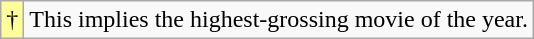<table class="wikitable">
<tr>
<td style="background-color:#FFFF99">†</td>
<td>This implies the highest-grossing movie of the year.</td>
</tr>
</table>
